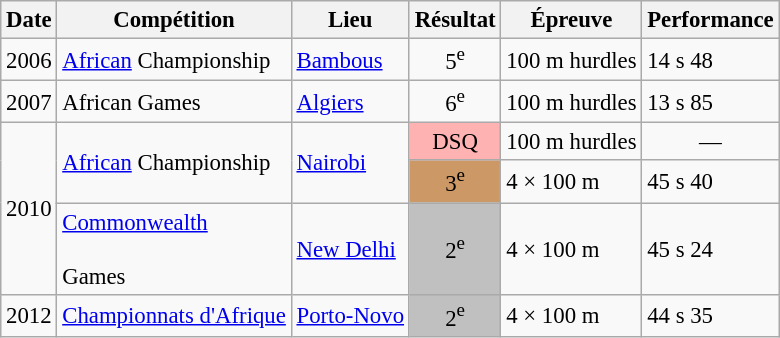<table class="wikitable" style="border-collapse: collapse; font-size: 95%;">
<tr>
<th scope="col">Date</th>
<th scope="col">Compétition</th>
<th scope="col">Lieu</th>
<th scope="col">Résultat</th>
<th scope="col">Épreuve</th>
<th scope="col">Performance</th>
</tr>
<tr>
<td>2006</td>
<td><a href='#'>African</a> Championship</td>
<td><a href='#'>Bambous</a></td>
<td align="center"><abbr>5<sup>e</sup></abbr><abbr></abbr></td>
<td>100 m hurdles</td>
<td>14 s 48</td>
</tr>
<tr>
<td>2007</td>
<td>African Games</td>
<td><a href='#'>Algiers</a></td>
<td align="center"><abbr>6<sup>e</sup></abbr><abbr></abbr></td>
<td>100 m hurdles</td>
<td>13 s 85</td>
</tr>
<tr>
<td rowspan="3">2010</td>
<td rowspan="2"><a href='#'>African</a> Championship</td>
<td rowspan="2"><a href='#'>Nairobi</a></td>
<td align="center" bgcolor="ffb2b2">DSQ</td>
<td>100 m hurdles</td>
<td align="center">—</td>
</tr>
<tr>
<td align="center" bgcolor="cc9966"><abbr>3<sup>e</sup></abbr><abbr></abbr></td>
<td>4 × 100 m</td>
<td>45 s 40</td>
</tr>
<tr>
<td><a href='#'>Commonwealth</a> <br><br>Games</td>
<td><a href='#'>New Delhi</a></td>
<td align="center" bgcolor="silver"><abbr>2<sup>e</sup></abbr><abbr></abbr></td>
<td>4 × 100 m</td>
<td>45 s 24</td>
</tr>
<tr>
<td>2012</td>
<td><a href='#'>Championnats d'Afrique</a></td>
<td><a href='#'>Porto-Novo</a></td>
<td align="center" bgcolor="silver"><abbr>2<sup>e</sup></abbr><abbr></abbr></td>
<td>4 × 100 m</td>
<td>44 s 35</td>
</tr>
</table>
